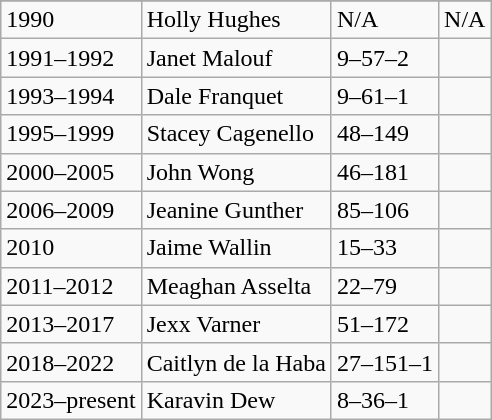<table class="wikitable">
<tr style="text-align:center;">
</tr>
<tr>
<td>1990</td>
<td>Holly Hughes</td>
<td>N/A</td>
<td>N/A</td>
</tr>
<tr>
<td>1991–1992</td>
<td>Janet Malouf</td>
<td>9–57–2</td>
<td></td>
</tr>
<tr>
<td>1993–1994</td>
<td>Dale Franquet</td>
<td>9–61–1</td>
<td></td>
</tr>
<tr>
<td>1995–1999</td>
<td>Stacey Cagenello</td>
<td>48–149</td>
<td></td>
</tr>
<tr>
<td>2000–2005</td>
<td>John Wong</td>
<td>46–181</td>
<td></td>
</tr>
<tr>
<td>2006–2009</td>
<td>Jeanine Gunther</td>
<td>85–106</td>
<td></td>
</tr>
<tr>
<td>2010</td>
<td>Jaime Wallin</td>
<td>15–33</td>
<td></td>
</tr>
<tr>
<td>2011–2012</td>
<td>Meaghan Asselta</td>
<td>22–79</td>
<td></td>
</tr>
<tr>
<td>2013–2017</td>
<td>Jexx Varner</td>
<td>51–172</td>
<td></td>
</tr>
<tr>
<td>2018–2022</td>
<td>Caitlyn de la Haba</td>
<td>27–151–1</td>
<td></td>
</tr>
<tr>
<td>2023–present</td>
<td>Karavin Dew</td>
<td>8–36–1</td>
<td></td>
</tr>
</table>
